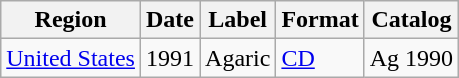<table class="wikitable">
<tr>
<th>Region</th>
<th>Date</th>
<th>Label</th>
<th>Format</th>
<th>Catalog</th>
</tr>
<tr>
<td><a href='#'>United States</a></td>
<td>1991</td>
<td>Agaric</td>
<td><a href='#'>CD</a></td>
<td>Ag 1990</td>
</tr>
</table>
